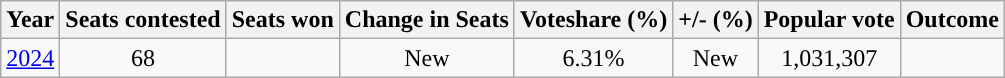<table class="wikitable sortable">
<tr>
<th style="background-color:">Year</th>
<th style="background-color:">Seats contested</th>
<th style="background-color:">Seats won</th>
<th style="background-color:">Change in Seats</th>
<th style="background-color:">Voteshare (%)</th>
<th style="background-color:">+/- (%)</th>
<th style="background-color:">Popular vote</th>
<th style="background-color:">Outcome</th>
</tr>
<tr style="text-align:center;">
<td><a href='#'>2024</a></td>
<td>68</td>
<td></td>
<td> New</td>
<td>6.31%</td>
<td> New</td>
<td>1,031,307</td>
<td></td>
</tr>
</table>
